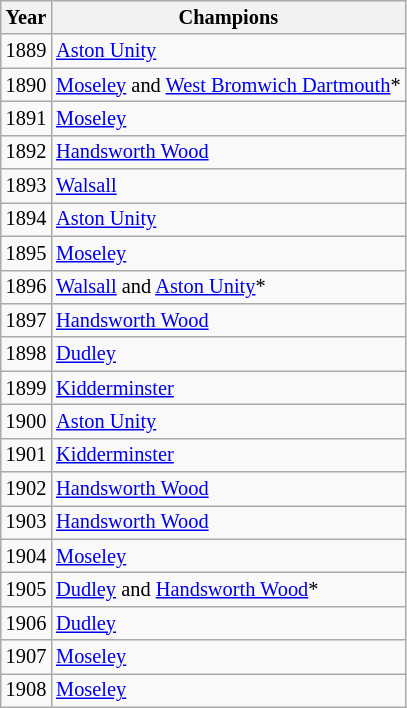<table class="wikitable" style="font-size:85%">
<tr>
<th>Year</th>
<th>Champions</th>
</tr>
<tr>
<td>1889</td>
<td><a href='#'>Aston Unity</a></td>
</tr>
<tr>
<td>1890</td>
<td><a href='#'>Moseley</a> and <a href='#'>West Bromwich Dartmouth</a>*</td>
</tr>
<tr>
<td>1891</td>
<td><a href='#'>Moseley</a></td>
</tr>
<tr>
<td>1892</td>
<td><a href='#'>Handsworth Wood</a></td>
</tr>
<tr>
<td>1893</td>
<td><a href='#'>Walsall</a></td>
</tr>
<tr>
<td>1894</td>
<td><a href='#'>Aston Unity</a></td>
</tr>
<tr>
<td>1895</td>
<td><a href='#'>Moseley</a></td>
</tr>
<tr>
<td>1896</td>
<td><a href='#'>Walsall</a> and <a href='#'>Aston Unity</a>*</td>
</tr>
<tr>
<td>1897</td>
<td><a href='#'>Handsworth Wood</a></td>
</tr>
<tr>
<td>1898</td>
<td><a href='#'>Dudley</a></td>
</tr>
<tr>
<td>1899</td>
<td><a href='#'>Kidderminster</a></td>
</tr>
<tr>
<td>1900</td>
<td><a href='#'>Aston Unity</a></td>
</tr>
<tr>
<td>1901</td>
<td><a href='#'>Kidderminster</a></td>
</tr>
<tr>
<td>1902</td>
<td><a href='#'>Handsworth Wood</a></td>
</tr>
<tr>
<td>1903</td>
<td><a href='#'>Handsworth Wood</a></td>
</tr>
<tr>
<td>1904</td>
<td><a href='#'>Moseley</a></td>
</tr>
<tr>
<td>1905</td>
<td><a href='#'>Dudley</a> and <a href='#'>Handsworth Wood</a>*</td>
</tr>
<tr>
<td>1906</td>
<td><a href='#'>Dudley</a></td>
</tr>
<tr>
<td>1907</td>
<td><a href='#'>Moseley</a></td>
</tr>
<tr>
<td>1908</td>
<td><a href='#'>Moseley</a></td>
</tr>
</table>
